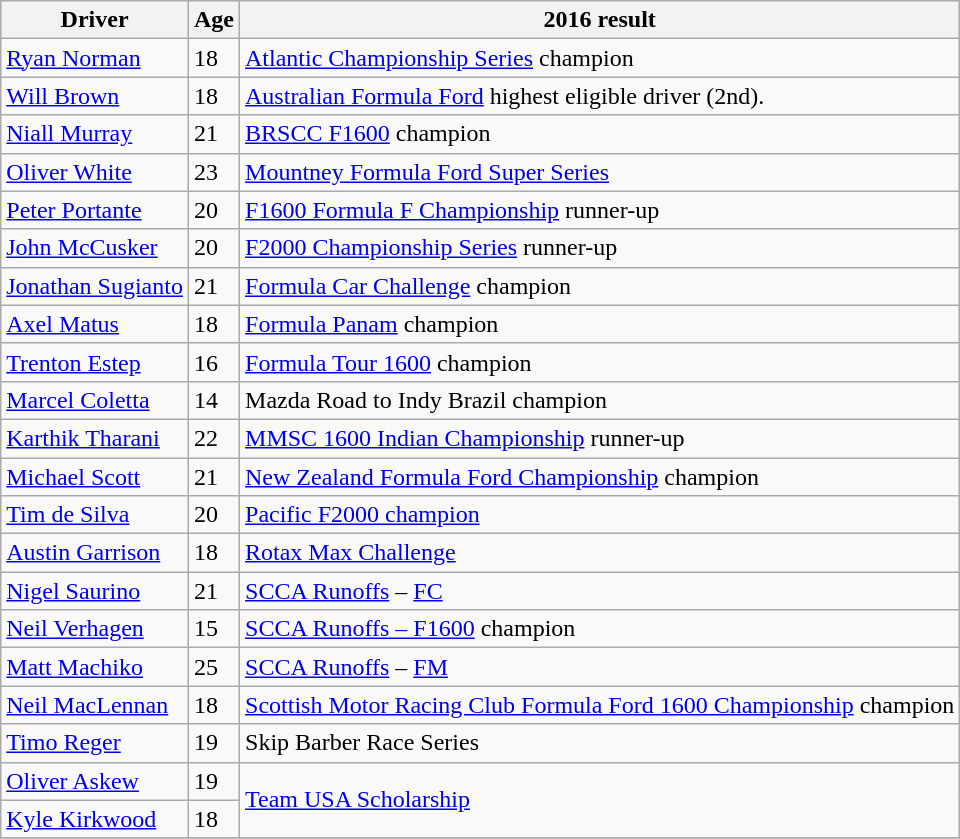<table class="wikitable">
<tr>
<th>Driver</th>
<th>Age</th>
<th>2016 result</th>
</tr>
<tr>
<td> <a href='#'>Ryan Norman</a></td>
<td>18</td>
<td><a href='#'>Atlantic Championship Series</a> champion</td>
</tr>
<tr>
<td> <a href='#'>Will Brown</a></td>
<td>18</td>
<td><a href='#'>Australian Formula Ford</a> highest eligible driver (2nd).</td>
</tr>
<tr>
<td> <a href='#'>Niall Murray</a></td>
<td>21</td>
<td><a href='#'>BRSCC F1600</a> champion</td>
</tr>
<tr>
<td> <a href='#'>Oliver White</a></td>
<td>23</td>
<td><a href='#'>Mountney Formula Ford Super Series</a></td>
</tr>
<tr>
<td> <a href='#'>Peter Portante</a></td>
<td>20</td>
<td><a href='#'>F1600 Formula F Championship</a> runner-up</td>
</tr>
<tr>
<td> <a href='#'>John McCusker</a></td>
<td>20</td>
<td><a href='#'>F2000 Championship Series</a> runner-up </td>
</tr>
<tr>
<td> <a href='#'>Jonathan Sugianto</a></td>
<td>21</td>
<td><a href='#'>Formula Car Challenge</a> champion </td>
</tr>
<tr>
<td> <a href='#'>Axel Matus</a></td>
<td>18</td>
<td><a href='#'>Formula Panam</a> champion</td>
</tr>
<tr>
<td> <a href='#'>Trenton Estep</a></td>
<td>16</td>
<td><a href='#'>Formula Tour 1600</a> champion</td>
</tr>
<tr>
<td> <a href='#'>Marcel Coletta</a></td>
<td>14</td>
<td>Mazda Road to Indy Brazil champion</td>
</tr>
<tr>
<td> <a href='#'>Karthik Tharani</a></td>
<td>22</td>
<td><a href='#'>MMSC 1600 Indian Championship</a> runner-up</td>
</tr>
<tr>
<td> <a href='#'>Michael Scott</a></td>
<td>21</td>
<td><a href='#'>New Zealand Formula Ford Championship</a> champion</td>
</tr>
<tr>
<td> <a href='#'>Tim de Silva</a></td>
<td>20</td>
<td><a href='#'>Pacific F2000 champion</a></td>
</tr>
<tr>
<td> <a href='#'>Austin Garrison</a></td>
<td>18</td>
<td><a href='#'>Rotax Max Challenge</a></td>
</tr>
<tr>
<td> <a href='#'>Nigel Saurino</a></td>
<td>21</td>
<td><a href='#'>SCCA Runoffs</a> – <a href='#'>FC</a></td>
</tr>
<tr>
<td> <a href='#'>Neil Verhagen</a></td>
<td>15</td>
<td><a href='#'>SCCA Runoffs – F1600</a> champion</td>
</tr>
<tr>
<td> <a href='#'>Matt Machiko</a></td>
<td>25</td>
<td><a href='#'>SCCA Runoffs</a> – <a href='#'>FM</a></td>
</tr>
<tr>
<td> <a href='#'>Neil MacLennan</a></td>
<td>18</td>
<td><a href='#'>Scottish Motor Racing Club Formula Ford 1600 Championship</a> champion</td>
</tr>
<tr>
<td> <a href='#'>Timo Reger</a></td>
<td>19</td>
<td>Skip Barber Race Series</td>
</tr>
<tr>
<td> <a href='#'>Oliver Askew</a></td>
<td>19</td>
<td rowspan=2><a href='#'>Team USA Scholarship</a></td>
</tr>
<tr>
<td> <a href='#'>Kyle Kirkwood</a></td>
<td>18</td>
</tr>
<tr>
</tr>
</table>
